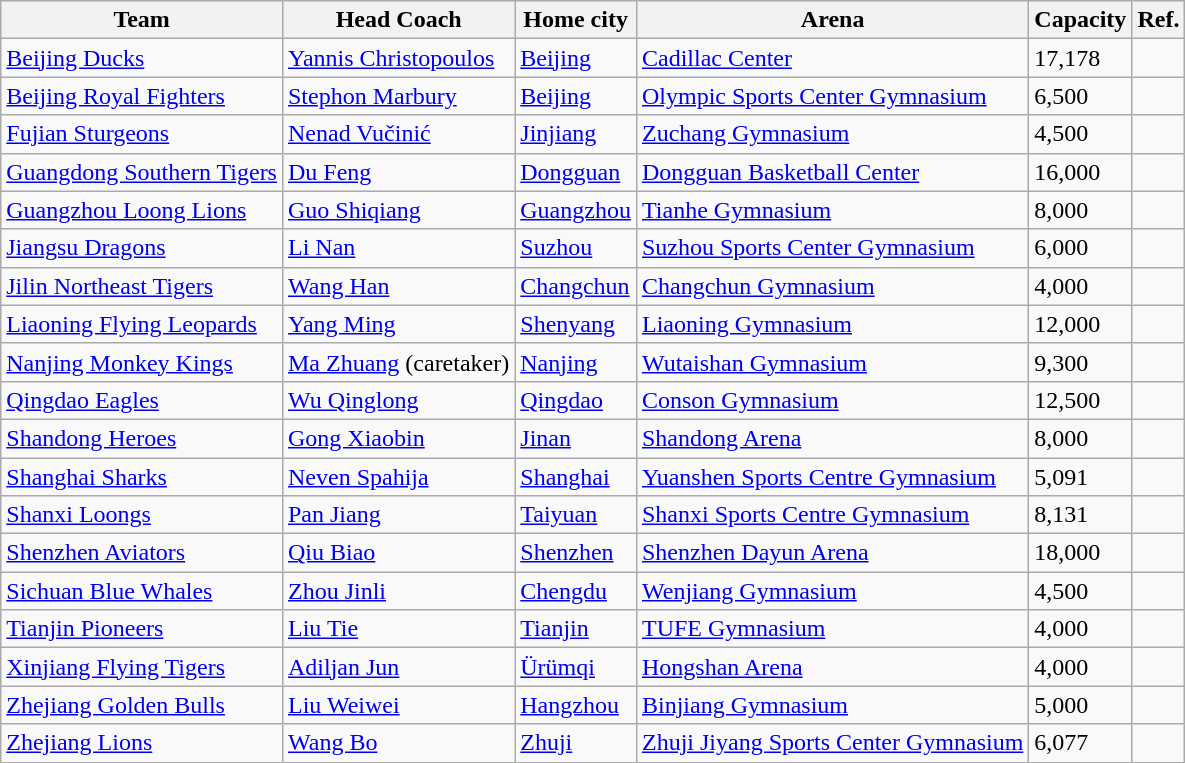<table class="wikitable sortable">
<tr>
<th>Team</th>
<th>Head Coach</th>
<th>Home city</th>
<th>Arena</th>
<th>Capacity</th>
<th>Ref.</th>
</tr>
<tr>
<td><a href='#'>Beijing Ducks</a></td>
<td> <a href='#'>Yannis Christopoulos</a></td>
<td><a href='#'>Beijing</a></td>
<td><a href='#'>Cadillac Center</a></td>
<td>17,178</td>
<td></td>
</tr>
<tr>
<td><a href='#'>Beijing Royal Fighters</a></td>
<td> <a href='#'>Stephon Marbury</a></td>
<td><a href='#'>Beijing</a></td>
<td><a href='#'>Olympic Sports Center Gymnasium</a></td>
<td>6,500</td>
<td></td>
</tr>
<tr>
<td><a href='#'>Fujian Sturgeons</a></td>
<td> <a href='#'>Nenad Vučinić</a></td>
<td><a href='#'>Jinjiang</a></td>
<td><a href='#'>Zuchang Gymnasium</a></td>
<td>4,500</td>
<td></td>
</tr>
<tr>
<td><a href='#'>Guangdong Southern Tigers</a></td>
<td> <a href='#'>Du Feng</a></td>
<td><a href='#'>Dongguan</a></td>
<td><a href='#'>Dongguan Basketball Center</a></td>
<td>16,000</td>
<td></td>
</tr>
<tr>
<td><a href='#'>Guangzhou Loong Lions</a></td>
<td> <a href='#'>Guo Shiqiang</a></td>
<td><a href='#'>Guangzhou</a></td>
<td><a href='#'>Tianhe Gymnasium</a></td>
<td>8,000</td>
<td></td>
</tr>
<tr>
<td><a href='#'>Jiangsu Dragons</a></td>
<td> <a href='#'>Li Nan</a></td>
<td><a href='#'>Suzhou</a></td>
<td><a href='#'>Suzhou Sports Center Gymnasium</a></td>
<td>6,000</td>
<td></td>
</tr>
<tr>
<td><a href='#'>Jilin Northeast Tigers</a></td>
<td> <a href='#'>Wang Han</a></td>
<td><a href='#'>Changchun</a></td>
<td><a href='#'>Changchun Gymnasium</a></td>
<td>4,000</td>
<td></td>
</tr>
<tr>
<td><a href='#'>Liaoning Flying Leopards</a></td>
<td> <a href='#'>Yang Ming</a></td>
<td><a href='#'>Shenyang</a></td>
<td><a href='#'>Liaoning Gymnasium</a></td>
<td>12,000</td>
<td></td>
</tr>
<tr>
<td><a href='#'>Nanjing Monkey Kings</a></td>
<td> <a href='#'>Ma Zhuang</a> (caretaker)</td>
<td><a href='#'>Nanjing</a></td>
<td><a href='#'>Wutaishan Gymnasium</a></td>
<td>9,300</td>
<td></td>
</tr>
<tr>
<td><a href='#'>Qingdao Eagles</a></td>
<td> <a href='#'>Wu Qinglong</a></td>
<td><a href='#'>Qingdao</a></td>
<td><a href='#'>Conson Gymnasium</a></td>
<td>12,500</td>
<td></td>
</tr>
<tr>
<td><a href='#'>Shandong Heroes</a></td>
<td> <a href='#'>Gong Xiaobin</a></td>
<td><a href='#'>Jinan</a></td>
<td><a href='#'>Shandong Arena</a></td>
<td>8,000</td>
<td></td>
</tr>
<tr>
<td><a href='#'>Shanghai Sharks</a></td>
<td> <a href='#'>Neven Spahija</a></td>
<td><a href='#'>Shanghai</a></td>
<td><a href='#'>Yuanshen Sports Centre Gymnasium</a></td>
<td>5,091</td>
<td></td>
</tr>
<tr>
<td><a href='#'>Shanxi Loongs</a></td>
<td> <a href='#'>Pan Jiang</a></td>
<td><a href='#'>Taiyuan</a></td>
<td><a href='#'>Shanxi Sports Centre Gymnasium</a></td>
<td>8,131</td>
<td></td>
</tr>
<tr>
<td><a href='#'>Shenzhen Aviators</a></td>
<td> <a href='#'>Qiu Biao</a></td>
<td><a href='#'>Shenzhen</a></td>
<td><a href='#'>Shenzhen Dayun Arena</a></td>
<td>18,000</td>
<td></td>
</tr>
<tr>
<td><a href='#'>Sichuan Blue Whales</a></td>
<td> <a href='#'>Zhou Jinli</a></td>
<td><a href='#'>Chengdu</a></td>
<td><a href='#'>Wenjiang Gymnasium</a></td>
<td>4,500</td>
<td></td>
</tr>
<tr>
<td><a href='#'>Tianjin Pioneers</a></td>
<td> <a href='#'>Liu Tie</a></td>
<td><a href='#'>Tianjin</a></td>
<td><a href='#'>TUFE Gymnasium</a></td>
<td>4,000</td>
<td></td>
</tr>
<tr>
<td><a href='#'>Xinjiang Flying Tigers</a></td>
<td> <a href='#'>Adiljan Jun</a></td>
<td><a href='#'>Ürümqi</a></td>
<td><a href='#'>Hongshan Arena</a></td>
<td>4,000</td>
<td></td>
</tr>
<tr>
<td><a href='#'>Zhejiang Golden Bulls</a></td>
<td> <a href='#'>Liu Weiwei</a></td>
<td><a href='#'>Hangzhou</a></td>
<td><a href='#'>Binjiang Gymnasium</a></td>
<td>5,000</td>
<td></td>
</tr>
<tr>
<td><a href='#'>Zhejiang Lions</a></td>
<td> <a href='#'>Wang Bo</a></td>
<td><a href='#'>Zhuji</a></td>
<td><a href='#'>Zhuji Jiyang Sports Center Gymnasium</a></td>
<td>6,077</td>
<td></td>
</tr>
</table>
